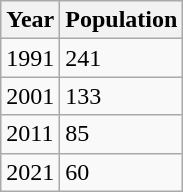<table class="wikitable">
<tr>
<th>Year</th>
<th>Population</th>
</tr>
<tr>
<td>1991</td>
<td>241</td>
</tr>
<tr>
<td>2001</td>
<td>133</td>
</tr>
<tr>
<td>2011</td>
<td>85</td>
</tr>
<tr>
<td>2021</td>
<td>60</td>
</tr>
</table>
